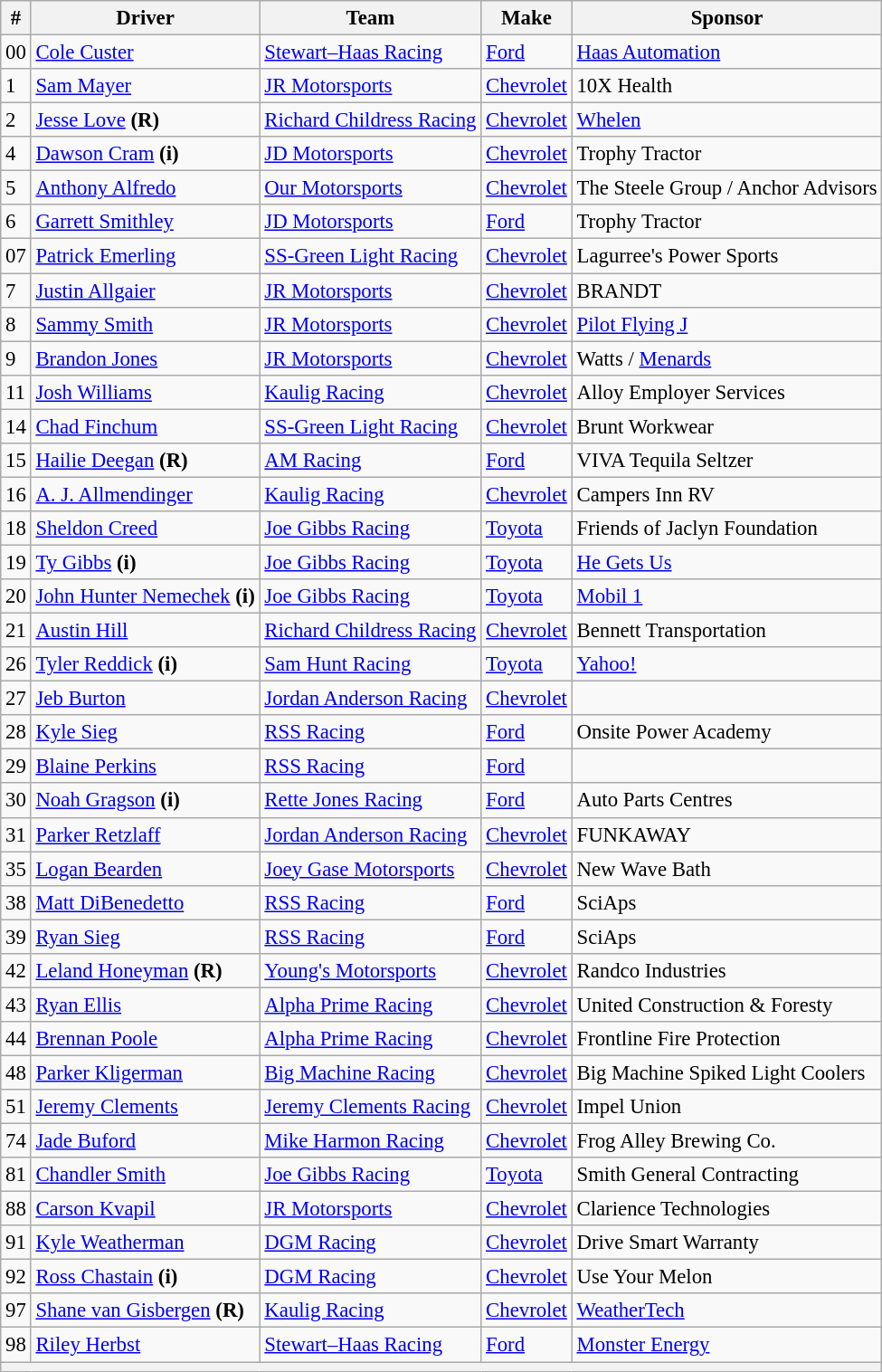<table class="wikitable" style="font-size: 95%;">
<tr>
<th>#</th>
<th>Driver</th>
<th>Team</th>
<th>Make</th>
<th>Sponsor</th>
</tr>
<tr>
<td>00</td>
<td><a href='#'>Cole Custer</a></td>
<td><a href='#'>Stewart–Haas Racing</a></td>
<td><a href='#'>Ford</a></td>
<td><a href='#'>Haas Automation</a></td>
</tr>
<tr>
<td>1</td>
<td><a href='#'>Sam Mayer</a></td>
<td><a href='#'>JR Motorsports</a></td>
<td><a href='#'>Chevrolet</a></td>
<td>10X Health</td>
</tr>
<tr>
<td>2</td>
<td><a href='#'>Jesse Love</a> <strong>(R)</strong></td>
<td nowrap><a href='#'>Richard Childress Racing</a></td>
<td><a href='#'>Chevrolet</a></td>
<td><a href='#'>Whelen</a></td>
</tr>
<tr>
<td>4</td>
<td><a href='#'>Dawson Cram</a> <strong>(i)</strong></td>
<td><a href='#'>JD Motorsports</a></td>
<td><a href='#'>Chevrolet</a></td>
<td>Trophy Tractor</td>
</tr>
<tr>
<td>5</td>
<td><a href='#'>Anthony Alfredo</a></td>
<td><a href='#'>Our Motorsports</a></td>
<td><a href='#'>Chevrolet</a></td>
<td>The Steele Group / Anchor Advisors</td>
</tr>
<tr>
<td>6</td>
<td><a href='#'>Garrett Smithley</a></td>
<td><a href='#'>JD Motorsports</a></td>
<td><a href='#'>Ford</a></td>
<td>Trophy Tractor</td>
</tr>
<tr>
<td>07</td>
<td><a href='#'>Patrick Emerling</a></td>
<td><a href='#'>SS-Green Light Racing</a></td>
<td><a href='#'>Chevrolet</a></td>
<td>Lagurree's Power Sports</td>
</tr>
<tr>
<td>7</td>
<td><a href='#'>Justin Allgaier</a></td>
<td><a href='#'>JR Motorsports</a></td>
<td><a href='#'>Chevrolet</a></td>
<td>BRANDT</td>
</tr>
<tr>
<td>8</td>
<td><a href='#'>Sammy Smith</a></td>
<td><a href='#'>JR Motorsports</a></td>
<td><a href='#'>Chevrolet</a></td>
<td><a href='#'>Pilot Flying J</a></td>
</tr>
<tr>
<td>9</td>
<td><a href='#'>Brandon Jones</a></td>
<td><a href='#'>JR Motorsports</a></td>
<td><a href='#'>Chevrolet</a></td>
<td>Watts / <a href='#'>Menards</a></td>
</tr>
<tr>
<td>11</td>
<td><a href='#'>Josh Williams</a></td>
<td><a href='#'>Kaulig Racing</a></td>
<td><a href='#'>Chevrolet</a></td>
<td>Alloy Employer Services</td>
</tr>
<tr>
<td>14</td>
<td><a href='#'>Chad Finchum</a></td>
<td><a href='#'>SS-Green Light Racing</a></td>
<td><a href='#'>Chevrolet</a></td>
<td>Brunt Workwear</td>
</tr>
<tr>
<td>15</td>
<td><a href='#'>Hailie Deegan</a> <strong>(R)</strong></td>
<td><a href='#'>AM Racing</a></td>
<td><a href='#'>Ford</a></td>
<td>VIVA Tequila Seltzer</td>
</tr>
<tr>
<td>16</td>
<td><a href='#'>A. J. Allmendinger</a></td>
<td><a href='#'>Kaulig Racing</a></td>
<td><a href='#'>Chevrolet</a></td>
<td>Campers Inn RV</td>
</tr>
<tr>
<td>18</td>
<td><a href='#'>Sheldon Creed</a></td>
<td><a href='#'>Joe Gibbs Racing</a></td>
<td><a href='#'>Toyota</a></td>
<td>Friends of Jaclyn Foundation</td>
</tr>
<tr>
<td>19</td>
<td><a href='#'>Ty Gibbs</a> <strong>(i)</strong></td>
<td><a href='#'>Joe Gibbs Racing</a></td>
<td><a href='#'>Toyota</a></td>
<td><a href='#'>He Gets Us</a></td>
</tr>
<tr>
<td>20</td>
<td><a href='#'>John Hunter Nemechek</a> <strong>(i)</strong></td>
<td><a href='#'>Joe Gibbs Racing</a></td>
<td><a href='#'>Toyota</a></td>
<td><a href='#'>Mobil 1</a></td>
</tr>
<tr>
<td>21</td>
<td><a href='#'>Austin Hill</a></td>
<td><a href='#'>Richard Childress Racing</a></td>
<td><a href='#'>Chevrolet</a></td>
<td>Bennett Transportation</td>
</tr>
<tr>
<td>26</td>
<td><a href='#'>Tyler Reddick</a> <strong>(i)</strong></td>
<td><a href='#'>Sam Hunt Racing</a></td>
<td><a href='#'>Toyota</a></td>
<td><a href='#'>Yahoo!</a></td>
</tr>
<tr>
<td>27</td>
<td><a href='#'>Jeb Burton</a></td>
<td><a href='#'>Jordan Anderson Racing</a></td>
<td><a href='#'>Chevrolet</a></td>
<td></td>
</tr>
<tr>
<td>28</td>
<td><a href='#'>Kyle Sieg</a></td>
<td><a href='#'>RSS Racing</a></td>
<td><a href='#'>Ford</a></td>
<td>Onsite Power Academy</td>
</tr>
<tr>
<td>29</td>
<td><a href='#'>Blaine Perkins</a></td>
<td><a href='#'>RSS Racing</a></td>
<td><a href='#'>Ford</a></td>
<td></td>
</tr>
<tr>
<td>30</td>
<td><a href='#'>Noah Gragson</a> <strong>(i)</strong></td>
<td><a href='#'>Rette Jones Racing</a></td>
<td><a href='#'>Ford</a></td>
<td>Auto Parts Centres</td>
</tr>
<tr>
<td>31</td>
<td><a href='#'>Parker Retzlaff</a></td>
<td><a href='#'>Jordan Anderson Racing</a></td>
<td><a href='#'>Chevrolet</a></td>
<td>FUNKAWAY</td>
</tr>
<tr>
<td>35</td>
<td><a href='#'>Logan Bearden</a></td>
<td><a href='#'>Joey Gase Motorsports</a></td>
<td><a href='#'>Chevrolet</a></td>
<td>New Wave Bath</td>
</tr>
<tr>
<td>38</td>
<td><a href='#'>Matt DiBenedetto</a></td>
<td><a href='#'>RSS Racing</a></td>
<td><a href='#'>Ford</a></td>
<td>SciAps</td>
</tr>
<tr>
<td>39</td>
<td><a href='#'>Ryan Sieg</a></td>
<td><a href='#'>RSS Racing</a></td>
<td><a href='#'>Ford</a></td>
<td>SciAps</td>
</tr>
<tr>
<td>42</td>
<td><a href='#'>Leland Honeyman</a> <strong>(R)</strong></td>
<td><a href='#'>Young's Motorsports</a></td>
<td><a href='#'>Chevrolet</a></td>
<td>Randco Industries</td>
</tr>
<tr>
<td>43</td>
<td><a href='#'>Ryan Ellis</a></td>
<td><a href='#'>Alpha Prime Racing</a></td>
<td><a href='#'>Chevrolet</a></td>
<td>United Construction & Foresty</td>
</tr>
<tr>
<td>44</td>
<td><a href='#'>Brennan Poole</a></td>
<td><a href='#'>Alpha Prime Racing</a></td>
<td><a href='#'>Chevrolet</a></td>
<td>Frontline Fire Protection</td>
</tr>
<tr>
<td>48</td>
<td><a href='#'>Parker Kligerman</a></td>
<td><a href='#'>Big Machine Racing</a></td>
<td><a href='#'>Chevrolet</a></td>
<td nowrap>Big Machine Spiked Light Coolers</td>
</tr>
<tr>
<td>51</td>
<td><a href='#'>Jeremy Clements</a></td>
<td nowrap><a href='#'>Jeremy Clements Racing</a></td>
<td><a href='#'>Chevrolet</a></td>
<td>Impel Union</td>
</tr>
<tr>
<td>74</td>
<td><a href='#'>Jade Buford</a></td>
<td><a href='#'>Mike Harmon Racing</a></td>
<td><a href='#'>Chevrolet</a></td>
<td>Frog Alley Brewing Co.</td>
</tr>
<tr>
<td>81</td>
<td><a href='#'>Chandler Smith</a></td>
<td><a href='#'>Joe Gibbs Racing</a></td>
<td><a href='#'>Toyota</a></td>
<td>Smith General Contracting</td>
</tr>
<tr>
<td>88</td>
<td><a href='#'>Carson Kvapil</a></td>
<td><a href='#'>JR Motorsports</a></td>
<td><a href='#'>Chevrolet</a></td>
<td>Clarience Technologies</td>
</tr>
<tr>
<td>91</td>
<td><a href='#'>Kyle Weatherman</a></td>
<td><a href='#'>DGM Racing</a></td>
<td><a href='#'>Chevrolet</a></td>
<td>Drive Smart Warranty</td>
</tr>
<tr>
<td>92</td>
<td><a href='#'>Ross Chastain</a> <strong>(i)</strong></td>
<td><a href='#'>DGM Racing</a></td>
<td><a href='#'>Chevrolet</a></td>
<td>Use Your Melon</td>
</tr>
<tr>
<td>97</td>
<td nowrap><a href='#'>Shane van Gisbergen</a> <strong>(R)</strong></td>
<td><a href='#'>Kaulig Racing</a></td>
<td><a href='#'>Chevrolet</a></td>
<td><a href='#'>WeatherTech</a></td>
</tr>
<tr>
<td>98</td>
<td><a href='#'>Riley Herbst</a></td>
<td><a href='#'>Stewart–Haas Racing</a></td>
<td><a href='#'>Ford</a></td>
<td><a href='#'>Monster Energy</a></td>
</tr>
<tr>
<th colspan="5"></th>
</tr>
</table>
